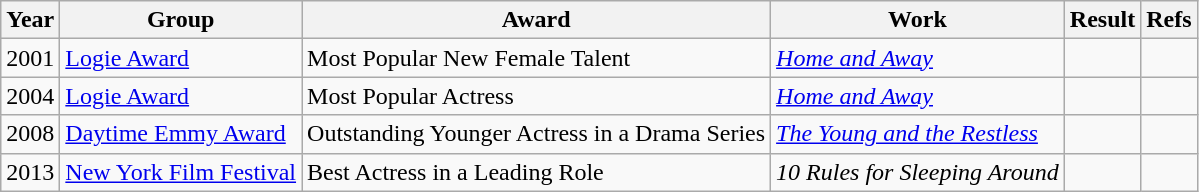<table class="wikitable">
<tr>
<th>Year</th>
<th>Group</th>
<th>Award</th>
<th>Work</th>
<th>Result</th>
<th>Refs</th>
</tr>
<tr>
<td>2001</td>
<td><a href='#'>Logie Award</a></td>
<td>Most Popular New Female Talent</td>
<td><em><a href='#'>Home and Away</a></em></td>
<td></td>
<td style="text-align:center;"></td>
</tr>
<tr>
<td>2004</td>
<td><a href='#'>Logie Award</a></td>
<td>Most Popular Actress</td>
<td><em><a href='#'>Home and Away</a></em></td>
<td></td>
<td></td>
</tr>
<tr>
<td>2008</td>
<td><a href='#'>Daytime Emmy Award</a></td>
<td>Outstanding Younger Actress in a Drama Series</td>
<td><em><a href='#'>The Young and the Restless</a></em></td>
<td></td>
<td></td>
</tr>
<tr>
<td>2013</td>
<td><a href='#'>New York Film Festival</a></td>
<td>Best Actress in a Leading Role</td>
<td><em>10 Rules for Sleeping Around</em></td>
<td></td>
<td style="text-align:center;"></td>
</tr>
</table>
